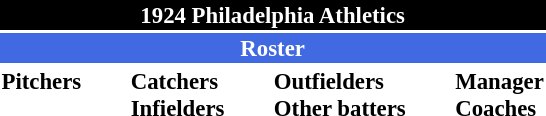<table class="toccolours" style="font-size: 95%;">
<tr>
<th colspan="10" style="background-color: black; color: white; text-align: center;">1924 Philadelphia Athletics</th>
</tr>
<tr>
<td colspan="10" style="background-color: #4169e1; color: white; text-align: center;"><strong>Roster</strong></td>
</tr>
<tr>
<td valign="top"><strong>Pitchers</strong><br>










</td>
<td width="25px"></td>
<td valign="top"><strong>Catchers</strong><br>


<strong>Infielders</strong>






</td>
<td width="25px"></td>
<td valign="top"><strong>Outfielders</strong><br>





<strong>Other batters</strong>

</td>
<td width="25px"></td>
<td valign="top"><strong>Manager</strong><br>
<strong>Coaches</strong>

</td>
</tr>
</table>
